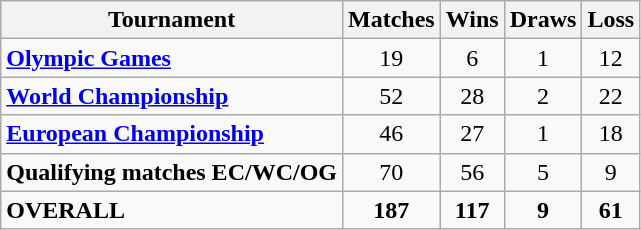<table class="wikitable sortable">
<tr>
<th>Tournament</th>
<th>Matches</th>
<th>Wins</th>
<th>Draws</th>
<th>Loss</th>
</tr>
<tr>
<td><strong><a href='#'>Olympic Games</a></strong></td>
<td align=center>19</td>
<td align=center>6</td>
<td align=center>1</td>
<td align=center>12</td>
</tr>
<tr>
<td><strong><a href='#'>World Championship</a></strong></td>
<td align=center>52</td>
<td align=center>28</td>
<td align=center>2</td>
<td align=center>22</td>
</tr>
<tr>
<td><strong><a href='#'>European Championship</a></strong></td>
<td align=center>46</td>
<td align=center>27</td>
<td align=center>1</td>
<td align=center>18</td>
</tr>
<tr>
<td><strong>Qualifying matches EC/WC/OG</strong></td>
<td align=center>70</td>
<td align=center>56</td>
<td align=center>5</td>
<td align=center>9</td>
</tr>
<tr>
<td><strong>OVERALL</strong></td>
<td align=center><strong>187</strong></td>
<td align=center><strong>117</strong></td>
<td align=center><strong>9</strong></td>
<td align=center><strong>61</strong></td>
</tr>
</table>
